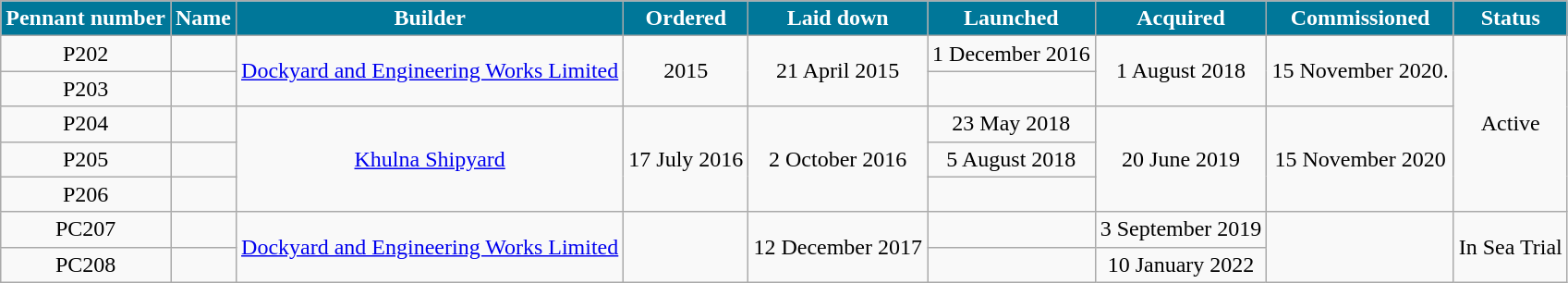<table class="wikitable" style="text-align: center;">
<tr>
<th style="background:#079;color:#fff;">Pennant number</th>
<th style="background:#079;color:#fff;">Name</th>
<th style="background:#079;color:#fff;">Builder</th>
<th style="background:#079;color:#fff;">Ordered</th>
<th style="background:#079;color:#fff;">Laid down</th>
<th style="background:#079;color:#fff;">Launched</th>
<th style="background:#079;color:#fff;">Acquired</th>
<th style="background:#079;color:#fff;">Commissioned</th>
<th style="background:#079;color:#fff;">Status</th>
</tr>
<tr>
<td>P202</td>
<td></td>
<td rowspan=2><a href='#'>Dockyard and Engineering Works Limited</a></td>
<td rowspan=2>2015</td>
<td rowspan=2>21 April 2015</td>
<td>1 December 2016</td>
<td rowspan=2>1 August 2018</td>
<td rowspan=2>15 November 2020.</td>
<td rowspan=5>Active</td>
</tr>
<tr>
<td>P203</td>
<td></td>
<td></td>
</tr>
<tr>
<td>P204</td>
<td></td>
<td rowspan="3"><a href='#'>Khulna Shipyard</a></td>
<td rowspan="3">17 July 2016</td>
<td rowspan="3">2 October 2016</td>
<td>23 May 2018</td>
<td rowspan="3">20 June 2019</td>
<td rowspan="3">15 November 2020</td>
</tr>
<tr>
<td>P205</td>
<td></td>
<td>5 August 2018</td>
</tr>
<tr>
<td>P206</td>
<td></td>
<td></td>
</tr>
<tr>
<td>PC207</td>
<td></td>
<td rowspan=2><a href='#'>Dockyard and Engineering Works Limited</a></td>
<td rowspan=2></td>
<td rowspan=2>12 December 2017</td>
<td></td>
<td>3 September 2019</td>
<td rowspan=2></td>
<td rowspan=2>In Sea Trial</td>
</tr>
<tr>
<td>PC208</td>
<td></td>
<td></td>
<td>10 January 2022</td>
</tr>
</table>
